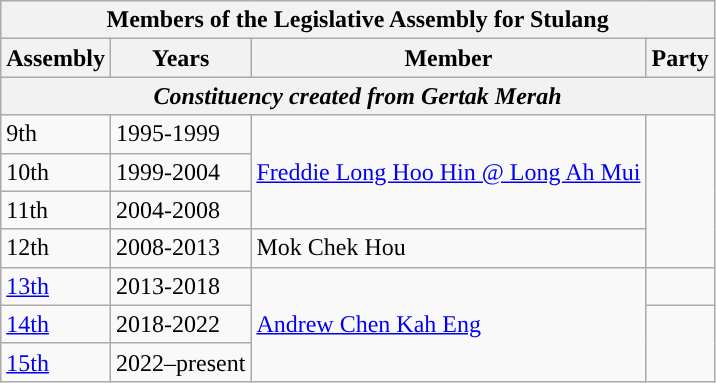<table class=wikitable>
<tr>
<th colspan=4>Members of the Legislative Assembly for Stulang</th>
</tr>
<tr>
<th>Assembly</th>
<th>Years</th>
<th>Member</th>
<th>Party</th>
</tr>
<tr>
<th colspan=4 align=center><em>Constituency created from Gertak Merah</em></th>
</tr>
<tr>
<td>9th</td>
<td>1995-1999</td>
<td rowspan="3"><a href='#'>Freddie Long Hoo Hin @ Long Ah Mui</a></td>
<td rowspan="4"></td>
</tr>
<tr>
<td>10th</td>
<td>1999-2004</td>
</tr>
<tr>
<td>11th</td>
<td>2004-2008</td>
</tr>
<tr>
<td>12th</td>
<td>2008-2013</td>
<td>Mok Chek Hou</td>
</tr>
<tr>
<td><a href='#'>13th</a></td>
<td>2013-2018</td>
<td rowspan="3"><a href='#'>Andrew Chen Kah Eng</a></td>
<td></td>
</tr>
<tr>
<td><a href='#'>14th</a></td>
<td>2018-2022</td>
<td rowspan="2"></td>
</tr>
<tr>
<td><a href='#'>15th</a></td>
<td>2022–present</td>
</tr>
</table>
